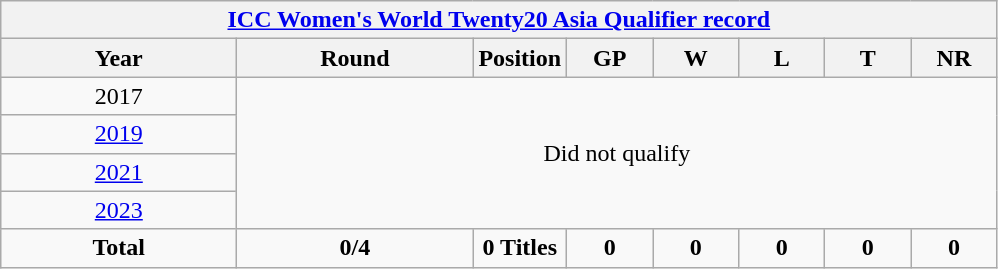<table class="wikitable" style="text-align: center;">
<tr>
<th colspan=8><a href='#'>ICC Women's World Twenty20 Asia Qualifier record</a></th>
</tr>
<tr>
<th width=150>Year</th>
<th width=150>Round</th>
<th width=50>Position</th>
<th width=50>GP</th>
<th width=50>W</th>
<th width=50>L</th>
<th width=50>T</th>
<th width=50>NR</th>
</tr>
<tr>
<td> 2017</td>
<td colspan=7  rowspan=4>Did not qualify</td>
</tr>
<tr>
<td> <a href='#'>2019</a></td>
</tr>
<tr>
<td> <a href='#'>2021</a></td>
</tr>
<tr>
<td> <a href='#'>2023</a></td>
</tr>
<tr>
<td><strong>Total</strong></td>
<td><strong>0/4</strong></td>
<td><strong>0 Titles</strong></td>
<td><strong>0</strong></td>
<td><strong>0</strong></td>
<td><strong>0</strong></td>
<td><strong>0</strong></td>
<td><strong>0</strong></td>
</tr>
</table>
